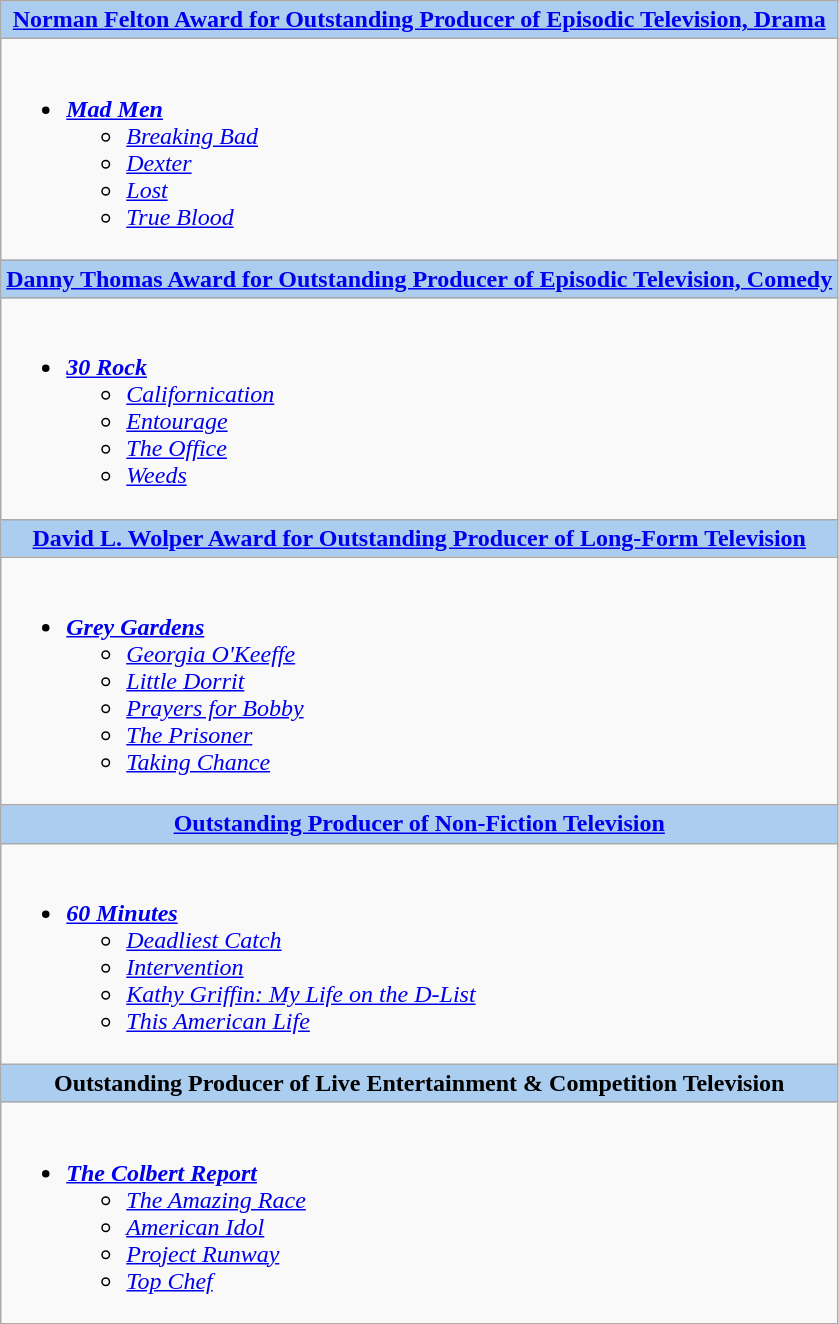<table class=wikitable style="width="100%">
<tr>
<th colspan="2" style="background:#abcdef;"><a href='#'>Norman Felton Award for Outstanding Producer of Episodic Television, Drama</a></th>
</tr>
<tr>
<td colspan="2" style="vertical-align:top;"><br><ul><li><strong><em><a href='#'>Mad Men</a></em></strong><ul><li><em><a href='#'>Breaking Bad</a></em></li><li><em><a href='#'>Dexter</a></em></li><li><em><a href='#'>Lost</a></em></li><li><em><a href='#'>True Blood</a></em></li></ul></li></ul></td>
</tr>
<tr>
<th colspan="2" style="background:#abcdef;"><a href='#'>Danny Thomas Award for Outstanding Producer of Episodic Television, Comedy</a></th>
</tr>
<tr>
<td colspan="2" style="vertical-align:top;"><br><ul><li><strong><em><a href='#'>30 Rock</a></em></strong><ul><li><em><a href='#'>Californication</a></em></li><li><em><a href='#'>Entourage</a></em></li><li><em><a href='#'>The Office</a></em></li><li><em><a href='#'>Weeds</a></em></li></ul></li></ul></td>
</tr>
<tr>
<th colspan="2" style="background:#abcdef;"><a href='#'>David L. Wolper Award for Outstanding Producer of Long-Form Television</a></th>
</tr>
<tr>
<td colspan="2" style="vertical-align:top;"><br><ul><li><strong><em><a href='#'>Grey Gardens</a></em></strong><ul><li><em><a href='#'>Georgia O'Keeffe</a></em></li><li><em><a href='#'>Little Dorrit</a></em></li><li><em><a href='#'>Prayers for Bobby</a></em></li><li><em><a href='#'>The Prisoner</a></em></li><li><em><a href='#'>Taking Chance</a></em></li></ul></li></ul></td>
</tr>
<tr>
<th colspan="2" style="background:#abcdef;"><a href='#'>Outstanding Producer of Non-Fiction Television</a></th>
</tr>
<tr>
<td colspan="2" style="vertical-align:top;"><br><ul><li><strong><em><a href='#'>60 Minutes</a></em></strong><ul><li><em><a href='#'>Deadliest Catch</a></em></li><li><em><a href='#'>Intervention</a></em></li><li><em><a href='#'>Kathy Griffin: My Life on the D-List</a></em></li><li><em><a href='#'>This American Life</a></em></li></ul></li></ul></td>
</tr>
<tr>
<th colspan="2" style="background:#abcdef;">Outstanding Producer of Live Entertainment & Competition Television</th>
</tr>
<tr>
<td colspan="2" style="vertical-align:top;"><br><ul><li><strong><em><a href='#'>The Colbert Report</a></em></strong><ul><li><em><a href='#'>The Amazing Race</a></em></li><li><em><a href='#'>American Idol</a></em></li><li><em><a href='#'>Project Runway</a></em></li><li><em><a href='#'>Top Chef</a></em></li></ul></li></ul></td>
</tr>
</table>
